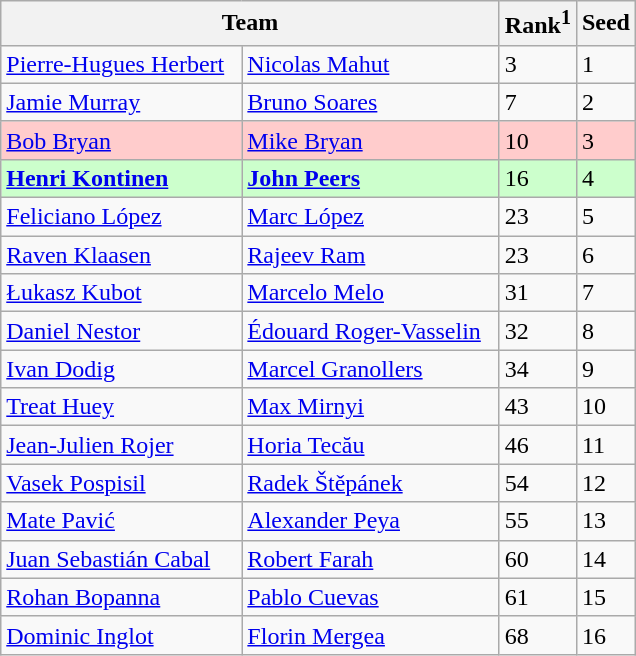<table class="wikitable">
<tr>
<th width="325" colspan=2>Team</th>
<th>Rank<sup>1</sup></th>
<th>Seed</th>
</tr>
<tr>
<td> <a href='#'>Pierre-Hugues Herbert</a></td>
<td> <a href='#'>Nicolas Mahut</a></td>
<td>3</td>
<td>1</td>
</tr>
<tr>
<td> <a href='#'>Jamie Murray</a></td>
<td> <a href='#'>Bruno Soares</a></td>
<td>7</td>
<td>2</td>
</tr>
<tr style="background:#fcc;">
<td> <a href='#'>Bob Bryan</a></td>
<td> <a href='#'>Mike Bryan</a></td>
<td>10</td>
<td>3</td>
</tr>
<tr style="background:#cfc;">
<td> <strong><a href='#'>Henri Kontinen</a></strong></td>
<td> <strong><a href='#'>John Peers</a></strong></td>
<td>16</td>
<td>4</td>
</tr>
<tr>
<td> <a href='#'>Feliciano López</a></td>
<td> <a href='#'>Marc López</a></td>
<td>23</td>
<td>5</td>
</tr>
<tr>
<td> <a href='#'>Raven Klaasen</a></td>
<td> <a href='#'>Rajeev Ram</a></td>
<td>23</td>
<td>6</td>
</tr>
<tr>
<td> <a href='#'>Łukasz Kubot</a></td>
<td> <a href='#'>Marcelo Melo</a></td>
<td>31</td>
<td>7</td>
</tr>
<tr>
<td> <a href='#'>Daniel Nestor</a></td>
<td> <a href='#'>Édouard Roger-Vasselin</a></td>
<td>32</td>
<td>8</td>
</tr>
<tr>
<td> <a href='#'>Ivan Dodig</a></td>
<td> <a href='#'>Marcel Granollers</a></td>
<td>34</td>
<td>9</td>
</tr>
<tr>
<td> <a href='#'>Treat Huey</a></td>
<td> <a href='#'>Max Mirnyi</a></td>
<td>43</td>
<td>10</td>
</tr>
<tr>
<td> <a href='#'>Jean-Julien Rojer</a></td>
<td> <a href='#'>Horia Tecău</a></td>
<td>46</td>
<td>11</td>
</tr>
<tr>
<td> <a href='#'>Vasek Pospisil</a></td>
<td> <a href='#'>Radek Štěpánek</a></td>
<td>54</td>
<td>12</td>
</tr>
<tr>
<td> <a href='#'>Mate Pavić</a></td>
<td> <a href='#'>Alexander Peya</a></td>
<td>55</td>
<td>13</td>
</tr>
<tr>
<td> <a href='#'>Juan Sebastián Cabal</a></td>
<td> <a href='#'>Robert Farah</a></td>
<td>60</td>
<td>14</td>
</tr>
<tr>
<td> <a href='#'>Rohan Bopanna</a></td>
<td> <a href='#'>Pablo Cuevas</a></td>
<td>61</td>
<td>15</td>
</tr>
<tr>
<td> <a href='#'>Dominic Inglot</a></td>
<td> <a href='#'>Florin Mergea</a></td>
<td>68</td>
<td>16</td>
</tr>
</table>
